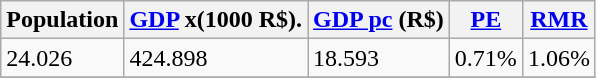<table class="wikitable">
<tr>
<th>Population</th>
<th><a href='#'>GDP</a> x(1000 R$).</th>
<th><a href='#'>GDP pc</a> (R$)</th>
<th><a href='#'>PE</a></th>
<th><a href='#'>RMR</a></th>
</tr>
<tr>
<td>24.026</td>
<td>424.898</td>
<td>18.593</td>
<td>0.71%</td>
<td>1.06%</td>
</tr>
<tr>
</tr>
</table>
